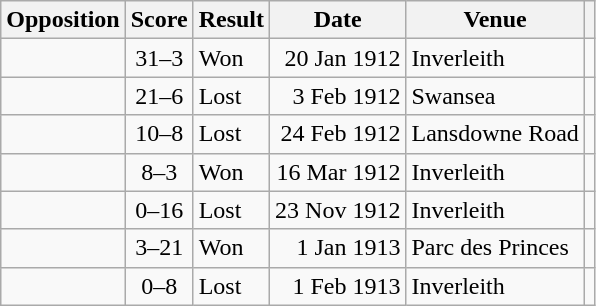<table class="wikitable sortable">
<tr>
<th>Opposition</th>
<th>Score</th>
<th>Result</th>
<th>Date</th>
<th>Venue</th>
<th scope="col" class="unsortable"></th>
</tr>
<tr>
<td></td>
<td style="text-align:center;">31–3</td>
<td>Won</td>
<td align=right>20 Jan 1912</td>
<td>Inverleith</td>
<td></td>
</tr>
<tr>
<td></td>
<td style="text-align:center;">21–6</td>
<td>Lost</td>
<td align=right>3 Feb 1912</td>
<td>Swansea</td>
<td></td>
</tr>
<tr>
<td></td>
<td style="text-align:center;">10–8</td>
<td>Lost</td>
<td align=right>24 Feb 1912</td>
<td>Lansdowne Road</td>
<td></td>
</tr>
<tr>
<td></td>
<td style="text-align:center;">8–3</td>
<td>Won</td>
<td align=right>16 Mar 1912</td>
<td>Inverleith</td>
<td></td>
</tr>
<tr>
<td></td>
<td style="text-align:center;">0–16</td>
<td>Lost</td>
<td align=right>23 Nov 1912</td>
<td>Inverleith</td>
<td></td>
</tr>
<tr>
<td></td>
<td style="text-align:center;">3–21</td>
<td>Won</td>
<td align=right>1 Jan 1913</td>
<td>Parc des Princes</td>
<td></td>
</tr>
<tr>
<td></td>
<td style="text-align:center;">0–8</td>
<td>Lost</td>
<td align=right>1 Feb 1913</td>
<td>Inverleith</td>
<td></td>
</tr>
</table>
